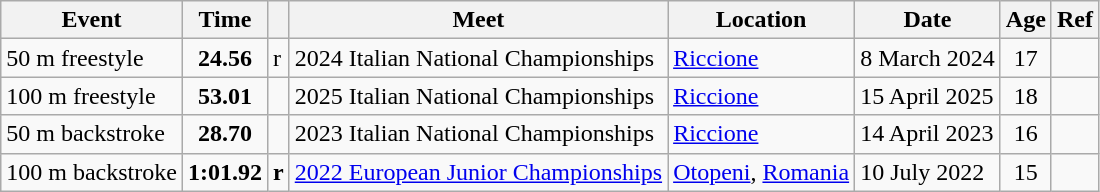<table class="wikitable">
<tr>
<th>Event</th>
<th>Time</th>
<th></th>
<th>Meet</th>
<th>Location</th>
<th>Date</th>
<th>Age</th>
<th>Ref</th>
</tr>
<tr>
<td>50 m freestyle</td>
<td style="text-align:center;"><strong>24.56</strong></td>
<td>r</td>
<td>2024 Italian National Championships</td>
<td><a href='#'>Riccione</a></td>
<td>8 March 2024</td>
<td style="text-align:center;">17</td>
<td style="text-align:center;"></td>
</tr>
<tr>
<td>100 m freestyle</td>
<td style="text-align:center;"><strong>53.01</strong></td>
<td></td>
<td>2025 Italian National Championships</td>
<td><a href='#'>Riccione</a></td>
<td>15 April 2025</td>
<td style="text-align:center;">18</td>
<td style="text-align:center;"></td>
</tr>
<tr>
<td>50 m backstroke</td>
<td style="text-align:center;"><strong>28.70</strong></td>
<td></td>
<td>2023 Italian National Championships</td>
<td><a href='#'>Riccione</a></td>
<td>14 April 2023</td>
<td style="text-align:center;">16</td>
<td style="text-align:center;"></td>
</tr>
<tr>
<td>100 m backstroke</td>
<td style="text-align:center;"><strong>1:01.92</strong></td>
<td><strong>r</strong></td>
<td><a href='#'>2022 European Junior Championships</a></td>
<td><a href='#'>Otopeni</a>, <a href='#'>Romania</a></td>
<td>10 July 2022</td>
<td style="text-align:center;">15</td>
<td style="text-align:center;"></td>
</tr>
</table>
